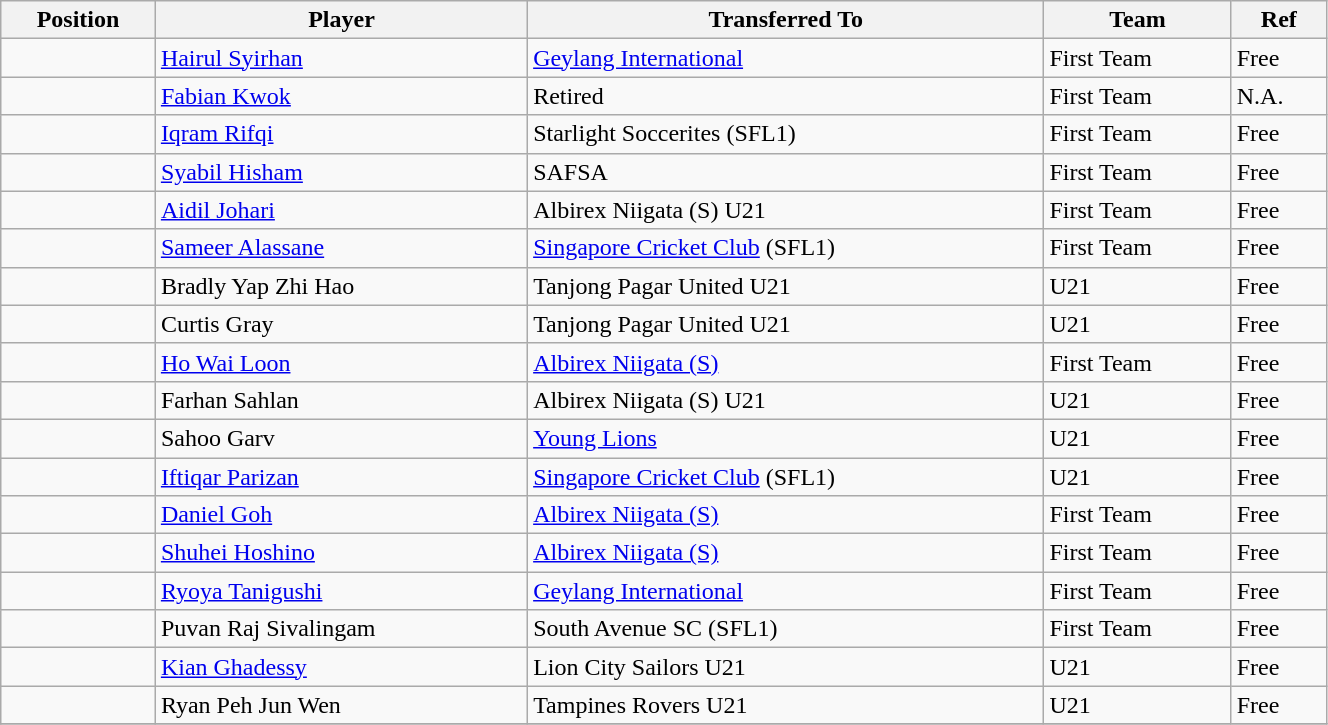<table class="wikitable sortable" style="width:70%; text-align:center; font-size:100%; text-align:left;">
<tr>
<th>Position</th>
<th>Player</th>
<th>Transferred To</th>
<th>Team</th>
<th>Ref</th>
</tr>
<tr>
<td></td>
<td> <a href='#'>Hairul Syirhan</a></td>
<td> <a href='#'>Geylang International</a></td>
<td>First Team</td>
<td>Free </td>
</tr>
<tr>
<td></td>
<td> <a href='#'>Fabian Kwok</a></td>
<td>Retired</td>
<td>First Team</td>
<td>N.A.</td>
</tr>
<tr>
<td></td>
<td> <a href='#'>Iqram Rifqi</a></td>
<td> Starlight Soccerites (SFL1)</td>
<td>First Team</td>
<td>Free </td>
</tr>
<tr>
<td></td>
<td> <a href='#'>Syabil Hisham</a></td>
<td> SAFSA</td>
<td>First Team</td>
<td>Free</td>
</tr>
<tr>
<td></td>
<td> <a href='#'>Aidil Johari</a></td>
<td> Albirex Niigata (S) U21</td>
<td>First Team</td>
<td>Free </td>
</tr>
<tr>
<td></td>
<td> <a href='#'>Sameer Alassane</a></td>
<td> <a href='#'>Singapore Cricket Club</a> (SFL1)</td>
<td>First Team</td>
<td>Free</td>
</tr>
<tr>
<td></td>
<td> Bradly Yap Zhi Hao</td>
<td> Tanjong Pagar United U21</td>
<td>U21</td>
<td>Free</td>
</tr>
<tr>
<td></td>
<td> Curtis Gray</td>
<td> Tanjong Pagar United U21</td>
<td>U21</td>
<td>Free</td>
</tr>
<tr>
<td></td>
<td> <a href='#'>Ho Wai Loon</a></td>
<td> <a href='#'>Albirex Niigata (S)</a></td>
<td>First Team</td>
<td>Free </td>
</tr>
<tr>
<td></td>
<td> Farhan Sahlan</td>
<td> Albirex Niigata (S) U21</td>
<td>U21</td>
<td>Free</td>
</tr>
<tr>
<td></td>
<td> Sahoo Garv</td>
<td> <a href='#'>Young Lions</a></td>
<td>U21</td>
<td>Free</td>
</tr>
<tr>
<td></td>
<td> <a href='#'>Iftiqar Parizan</a></td>
<td> <a href='#'>Singapore Cricket Club</a> (SFL1)</td>
<td>U21</td>
<td>Free</td>
</tr>
<tr>
<td></td>
<td> <a href='#'>Daniel Goh</a></td>
<td> <a href='#'>Albirex Niigata (S)</a></td>
<td>First Team</td>
<td>Free </td>
</tr>
<tr>
<td></td>
<td> <a href='#'>Shuhei Hoshino</a></td>
<td> <a href='#'>Albirex Niigata (S)</a></td>
<td>First Team</td>
<td>Free </td>
</tr>
<tr>
<td></td>
<td> <a href='#'>Ryoya Tanigushi</a></td>
<td> <a href='#'>Geylang International</a></td>
<td>First Team</td>
<td>Free </td>
</tr>
<tr>
<td></td>
<td> Puvan Raj Sivalingam</td>
<td> South Avenue SC (SFL1)</td>
<td>First Team</td>
<td>Free </td>
</tr>
<tr>
<td></td>
<td> <a href='#'>Kian Ghadessy</a></td>
<td> Lion City Sailors U21</td>
<td>U21</td>
<td>Free</td>
</tr>
<tr>
<td></td>
<td> Ryan Peh Jun Wen</td>
<td> Tampines Rovers U21</td>
<td>U21</td>
<td>Free</td>
</tr>
<tr>
</tr>
</table>
